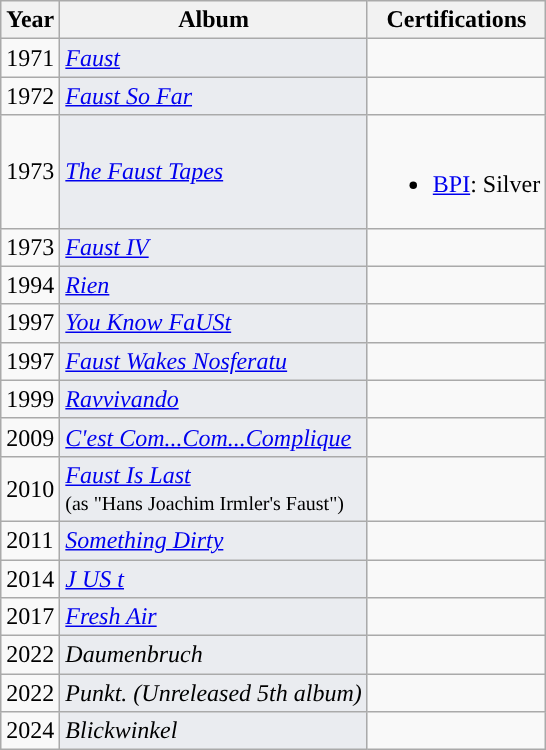<table class="wikitable plainrowheaders" style="text-align:left;" border="1">
<tr>
<th>Year</th>
<th>Album</th>
<th>Certifications</th>
</tr>
<tr>
<td>1971</td>
<td style='background: #EAECF0'><em><a href='#'>Faust</a></em></td>
<td></td>
</tr>
<tr>
<td>1972</td>
<td style='background: #EAECF0'><em><a href='#'>Faust So Far</a></em></td>
<td></td>
</tr>
<tr>
<td>1973</td>
<td style='background: #EAECF0'><em><a href='#'>The Faust Tapes</a></em></td>
<td><br><ul><li><a href='#'>BPI</a>: Silver</li></ul></td>
</tr>
<tr>
<td>1973</td>
<td style='background: #EAECF0'><em><a href='#'>Faust IV</a></em></td>
<td></td>
</tr>
<tr>
<td>1994</td>
<td style='background: #EAECF0'><em><a href='#'>Rien</a></em></td>
<td></td>
</tr>
<tr>
<td>1997</td>
<td style='background: #EAECF0'><em><a href='#'>You Know FaUSt</a></em></td>
<td></td>
</tr>
<tr>
<td>1997</td>
<td style='background: #EAECF0'><em><a href='#'>Faust Wakes Nosferatu</a></em></td>
<td></td>
</tr>
<tr>
<td>1999</td>
<td style='background: #EAECF0'><em><a href='#'>Ravvivando</a></em></td>
<td></td>
</tr>
<tr>
<td>2009</td>
<td style='background: #EAECF0'><em><a href='#'>C'est Com...Com...Complique</a></em></td>
<td></td>
</tr>
<tr>
<td>2010</td>
<td style='background: #EAECF0'><em><a href='#'>Faust Is Last</a></em><br><small>(as "Hans Joachim Irmler's Faust")</small></td>
<td></td>
</tr>
<tr>
<td>2011</td>
<td style='background: #EAECF0'><em><a href='#'>Something Dirty</a></em></td>
<td></td>
</tr>
<tr>
<td>2014</td>
<td style='background: #EAECF0'><em><a href='#'>J US t</a></em></td>
<td></td>
</tr>
<tr>
<td>2017</td>
<td style='background: #EAECF0'><em><a href='#'>Fresh Air</a></em></td>
<td></td>
</tr>
<tr>
<td>2022</td>
<td style='background: #EAECF0'><em>Daumenbruch</em></td>
<td></td>
</tr>
<tr>
<td>2022</td>
<td style='background: #EAECF0'><em>Punkt. (Unreleased 5th album)</em></td>
<td></td>
</tr>
<tr>
<td>2024</td>
<td style='background: #EAECF0'><em>Blickwinkel</em></td>
<td></td>
</tr>
</table>
